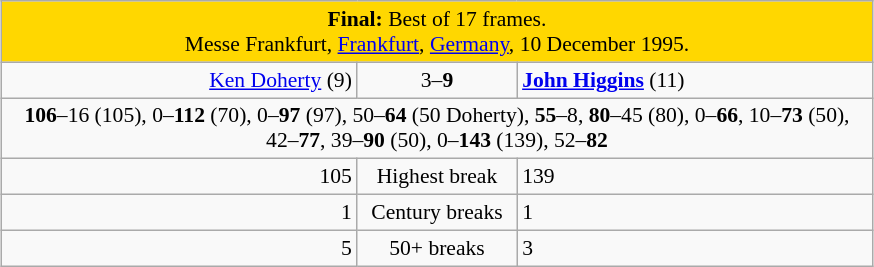<table class="wikitable" style="font-size: 90%; margin: 1em auto 1em auto;">
<tr>
<td colspan = "3" align="center" bgcolor="#ffd700"><strong>Final:</strong> Best of 17 frames.<br>	Messe Frankfurt, <a href='#'>Frankfurt</a>, <a href='#'>Germany</a>, 10 December 1995.</td>
</tr>
<tr>
<td width = "230" align="right"><a href='#'>Ken Doherty</a> (9)<br></td>
<td width = "100" align="center">3–<strong>9</strong></td>
<td width = "230"><strong><a href='#'>John Higgins</a></strong> (11)<br></td>
</tr>
<tr>
<td colspan = "3" align="center" style="font-size: 100%"><strong>106</strong>–16 (105), 0–<strong>112</strong> (70), 0–<strong>97</strong> (97), 50–<strong>64</strong> (50 Doherty), <strong>55</strong>–8, <strong>80</strong>–45 (80), 0–<strong>66</strong>, 10–<strong>73</strong> (50), 42–<strong>77</strong>, 39–<strong>90</strong> (50), 0–<strong>143</strong> (139), 52–<strong>82</strong></td>
</tr>
<tr>
<td align="right">105</td>
<td align="center">Highest break</td>
<td>139</td>
</tr>
<tr>
<td align="right">1</td>
<td align="center">Century breaks</td>
<td>1</td>
</tr>
<tr>
<td align="right">5</td>
<td align="center">50+ breaks</td>
<td>3</td>
</tr>
</table>
